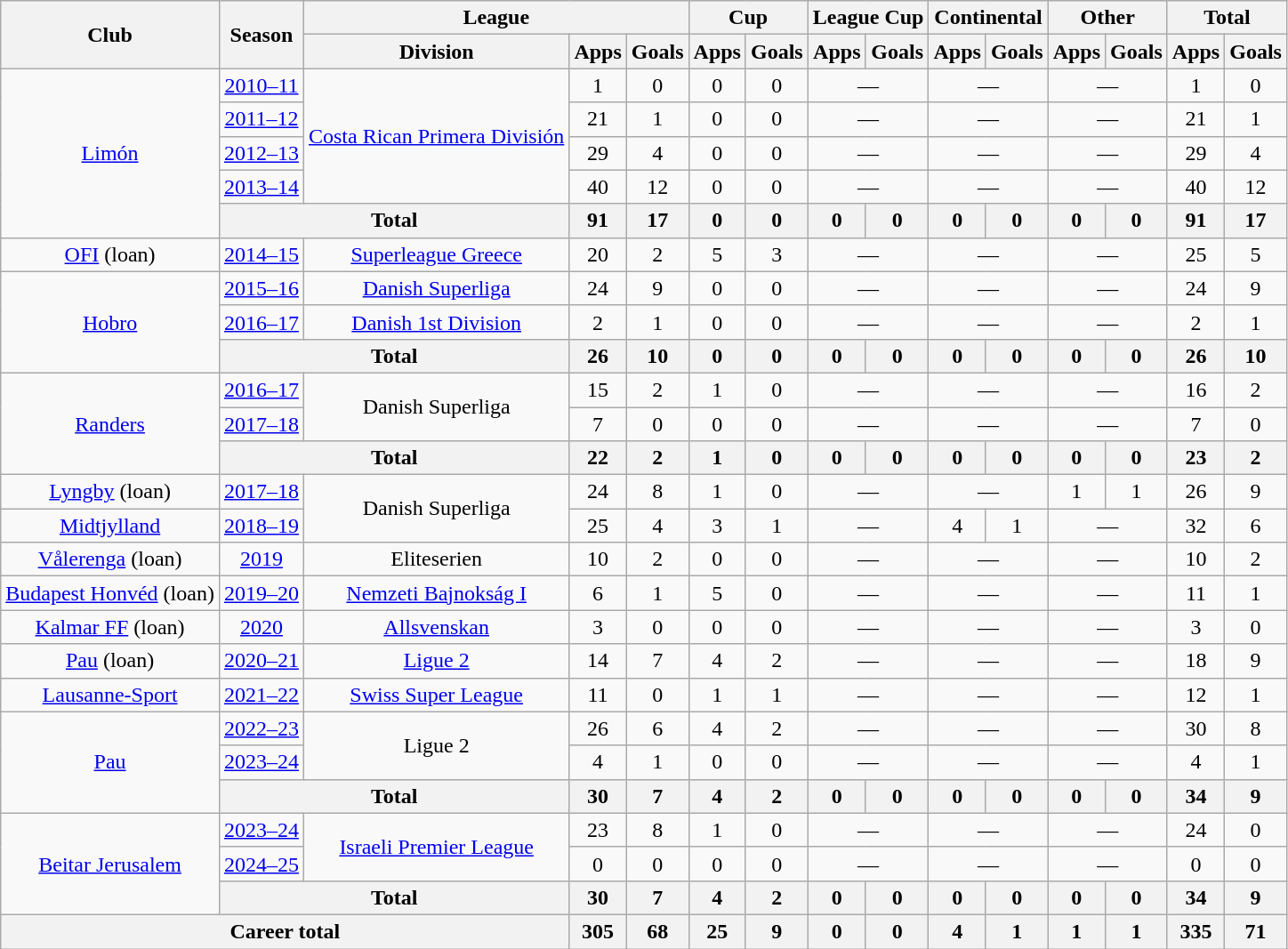<table class="wikitable" style="text-align:center">
<tr>
<th rowspan="2">Club</th>
<th rowspan="2">Season</th>
<th colspan="3">League</th>
<th colspan="2">Cup</th>
<th colspan="2">League Cup</th>
<th colspan="2">Continental</th>
<th colspan="2">Other</th>
<th colspan="2">Total</th>
</tr>
<tr>
<th>Division</th>
<th>Apps</th>
<th>Goals</th>
<th>Apps</th>
<th>Goals</th>
<th>Apps</th>
<th>Goals</th>
<th>Apps</th>
<th>Goals</th>
<th>Apps</th>
<th>Goals</th>
<th>Apps</th>
<th>Goals</th>
</tr>
<tr>
<td rowspan="5"><a href='#'>Limón</a></td>
<td><a href='#'>2010–11</a></td>
<td rowspan="4"><a href='#'>Costa Rican Primera División</a></td>
<td>1</td>
<td>0</td>
<td>0</td>
<td>0</td>
<td colspan="2">—</td>
<td colspan="2">—</td>
<td colspan="2">—</td>
<td>1</td>
<td>0</td>
</tr>
<tr>
<td><a href='#'>2011–12</a></td>
<td>21</td>
<td>1</td>
<td>0</td>
<td>0</td>
<td colspan="2">—</td>
<td colspan="2">—</td>
<td colspan="2">—</td>
<td>21</td>
<td>1</td>
</tr>
<tr>
<td><a href='#'>2012–13</a></td>
<td>29</td>
<td>4</td>
<td>0</td>
<td>0</td>
<td colspan="2">—</td>
<td colspan="2">—</td>
<td colspan="2">—</td>
<td>29</td>
<td>4</td>
</tr>
<tr>
<td><a href='#'>2013–14</a></td>
<td>40</td>
<td>12</td>
<td>0</td>
<td>0</td>
<td colspan="2">—</td>
<td colspan="2">—</td>
<td colspan="2">—</td>
<td>40</td>
<td>12</td>
</tr>
<tr>
<th colspan="2">Total</th>
<th>91</th>
<th>17</th>
<th>0</th>
<th>0</th>
<th>0</th>
<th>0</th>
<th>0</th>
<th>0</th>
<th>0</th>
<th>0</th>
<th>91</th>
<th>17</th>
</tr>
<tr>
<td><a href='#'>OFI</a> (loan)</td>
<td><a href='#'>2014–15</a></td>
<td><a href='#'>Superleague Greece</a></td>
<td>20</td>
<td>2</td>
<td>5</td>
<td>3</td>
<td colspan="2">—</td>
<td colspan="2">—</td>
<td colspan="2">—</td>
<td>25</td>
<td>5</td>
</tr>
<tr>
<td rowspan="3"><a href='#'>Hobro</a></td>
<td><a href='#'>2015–16</a></td>
<td><a href='#'>Danish Superliga</a></td>
<td>24</td>
<td>9</td>
<td>0</td>
<td>0</td>
<td colspan="2">—</td>
<td colspan="2">—</td>
<td colspan="2">—</td>
<td>24</td>
<td>9</td>
</tr>
<tr>
<td><a href='#'>2016–17</a></td>
<td><a href='#'>Danish 1st Division</a></td>
<td>2</td>
<td>1</td>
<td>0</td>
<td>0</td>
<td colspan="2">—</td>
<td colspan="2">—</td>
<td colspan="2">—</td>
<td>2</td>
<td>1</td>
</tr>
<tr>
<th colspan="2">Total</th>
<th>26</th>
<th>10</th>
<th>0</th>
<th>0</th>
<th>0</th>
<th>0</th>
<th>0</th>
<th>0</th>
<th>0</th>
<th>0</th>
<th>26</th>
<th>10</th>
</tr>
<tr>
<td rowspan="3"><a href='#'>Randers</a></td>
<td><a href='#'>2016–17</a></td>
<td rowspan="2">Danish Superliga</td>
<td>15</td>
<td>2</td>
<td>1</td>
<td>0</td>
<td colspan="2">—</td>
<td colspan="2">—</td>
<td colspan="2">—</td>
<td>16</td>
<td>2</td>
</tr>
<tr>
<td><a href='#'>2017–18</a></td>
<td>7</td>
<td>0</td>
<td>0</td>
<td>0</td>
<td colspan="2">—</td>
<td colspan="2">—</td>
<td colspan="2">—</td>
<td>7</td>
<td>0</td>
</tr>
<tr>
<th colspan="2">Total</th>
<th>22</th>
<th>2</th>
<th>1</th>
<th>0</th>
<th>0</th>
<th>0</th>
<th>0</th>
<th>0</th>
<th>0</th>
<th>0</th>
<th>23</th>
<th>2</th>
</tr>
<tr>
<td><a href='#'>Lyngby</a> (loan)</td>
<td><a href='#'>2017–18</a></td>
<td rowspan="2">Danish Superliga</td>
<td>24</td>
<td>8</td>
<td>1</td>
<td>0</td>
<td colspan="2">—</td>
<td colspan="2">—</td>
<td>1</td>
<td>1</td>
<td>26</td>
<td>9</td>
</tr>
<tr>
<td><a href='#'>Midtjylland</a></td>
<td><a href='#'>2018–19</a></td>
<td>25</td>
<td>4</td>
<td>3</td>
<td>1</td>
<td colspan="2">—</td>
<td>4</td>
<td>1</td>
<td colspan="2">—</td>
<td>32</td>
<td>6</td>
</tr>
<tr>
<td><a href='#'>Vålerenga</a> (loan)</td>
<td><a href='#'>2019</a></td>
<td rowspan="1">Eliteserien</td>
<td>10</td>
<td>2</td>
<td>0</td>
<td>0</td>
<td colspan="2">—</td>
<td colspan="2">—</td>
<td colspan="2">—</td>
<td>10</td>
<td>2</td>
</tr>
<tr>
<td><a href='#'>Budapest Honvéd</a> (loan)</td>
<td><a href='#'>2019–20</a></td>
<td><a href='#'>Nemzeti Bajnokság I</a></td>
<td>6</td>
<td>1</td>
<td>5</td>
<td>0</td>
<td colspan="2">—</td>
<td colspan="2">—</td>
<td colspan="2">—</td>
<td>11</td>
<td>1</td>
</tr>
<tr>
<td><a href='#'>Kalmar FF</a> (loan)</td>
<td><a href='#'>2020</a></td>
<td><a href='#'>Allsvenskan</a></td>
<td>3</td>
<td>0</td>
<td>0</td>
<td>0</td>
<td colspan="2">—</td>
<td colspan="2">—</td>
<td colspan="2">—</td>
<td>3</td>
<td>0</td>
</tr>
<tr>
<td><a href='#'>Pau</a> (loan)</td>
<td><a href='#'>2020–21</a></td>
<td><a href='#'>Ligue 2</a></td>
<td>14</td>
<td>7</td>
<td>4</td>
<td>2</td>
<td colspan="2">—</td>
<td colspan="2">—</td>
<td colspan="2">—</td>
<td>18</td>
<td>9</td>
</tr>
<tr>
<td><a href='#'>Lausanne-Sport</a></td>
<td><a href='#'>2021–22</a></td>
<td><a href='#'>Swiss Super League</a></td>
<td>11</td>
<td>0</td>
<td>1</td>
<td>1</td>
<td colspan="2">—</td>
<td colspan="2">—</td>
<td colspan="2">—</td>
<td>12</td>
<td>1</td>
</tr>
<tr>
<td rowspan="3"><a href='#'>Pau</a></td>
<td><a href='#'>2022–23</a></td>
<td rowspan="2">Ligue 2</td>
<td>26</td>
<td>6</td>
<td>4</td>
<td>2</td>
<td colspan="2">—</td>
<td colspan="2">—</td>
<td colspan="2">—</td>
<td>30</td>
<td>8</td>
</tr>
<tr>
<td><a href='#'>2023–24</a></td>
<td>4</td>
<td>1</td>
<td>0</td>
<td>0</td>
<td colspan="2">—</td>
<td colspan="2">—</td>
<td colspan="2">—</td>
<td>4</td>
<td>1</td>
</tr>
<tr>
<th colspan="2">Total</th>
<th>30</th>
<th>7</th>
<th>4</th>
<th>2</th>
<th>0</th>
<th>0</th>
<th>0</th>
<th>0</th>
<th>0</th>
<th>0</th>
<th>34</th>
<th>9</th>
</tr>
<tr>
<td rowspan="3"><a href='#'>Beitar Jerusalem</a></td>
<td><a href='#'>2023–24</a></td>
<td rowspan="2"><a href='#'>Israeli Premier League</a></td>
<td>23</td>
<td>8</td>
<td>1</td>
<td>0</td>
<td colspan="2">—</td>
<td colspan="2">—</td>
<td colspan="2">—</td>
<td>24</td>
<td>0</td>
</tr>
<tr>
<td><a href='#'>2024–25</a></td>
<td>0</td>
<td>0</td>
<td>0</td>
<td>0</td>
<td colspan="2">—</td>
<td colspan="2">—</td>
<td colspan="2">—</td>
<td>0</td>
<td>0</td>
</tr>
<tr>
<th colspan="2">Total</th>
<th>30</th>
<th>7</th>
<th>4</th>
<th>2</th>
<th>0</th>
<th>0</th>
<th>0</th>
<th>0</th>
<th>0</th>
<th>0</th>
<th>34</th>
<th>9</th>
</tr>
<tr>
<th colspan="3">Career total</th>
<th>305</th>
<th>68</th>
<th>25</th>
<th>9</th>
<th>0</th>
<th>0</th>
<th>4</th>
<th>1</th>
<th>1</th>
<th>1</th>
<th>335</th>
<th>71</th>
</tr>
</table>
